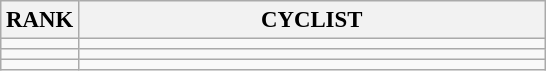<table class="wikitable" style="font-size:95%;">
<tr>
<th>RANK</th>
<th align="left" style="width: 20em">CYCLIST</th>
</tr>
<tr>
<td align="center"></td>
<td></td>
</tr>
<tr>
<td align="center"></td>
<td></td>
</tr>
<tr>
<td align="center"></td>
<td></td>
</tr>
</table>
